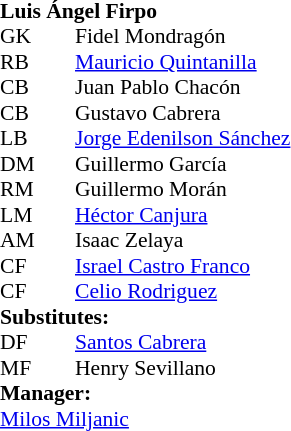<table style="font-size: 90%" cellspacing="0" cellpadding="0">
<tr>
<td colspan="4"><strong>Luis Ángel Firpo</strong></td>
</tr>
<tr>
<th width=25></th>
<th width=25></th>
</tr>
<tr>
<td>GK</td>
<td></td>
<td> Fidel Mondragón</td>
</tr>
<tr>
<td>RB</td>
<td></td>
<td> <a href='#'>Mauricio Quintanilla</a> </td>
</tr>
<tr>
<td>CB</td>
<td></td>
<td> Juan Pablo Chacón</td>
</tr>
<tr>
<td>CB</td>
<td></td>
<td> Gustavo Cabrera</td>
</tr>
<tr>
<td>LB</td>
<td></td>
<td>  <a href='#'>Jorge Edenilson Sánchez</a></td>
</tr>
<tr>
<td>DM</td>
<td></td>
<td> Guillermo García</td>
</tr>
<tr>
<td>RM</td>
<td></td>
<td> Guillermo Morán </td>
</tr>
<tr>
<td>LM</td>
<td></td>
<td>  <a href='#'>Héctor Canjura</a></td>
</tr>
<tr>
<td>AM</td>
<td></td>
<td> Isaac Zelaya</td>
</tr>
<tr>
<td>CF</td>
<td></td>
<td> <a href='#'>Israel Castro Franco</a></td>
</tr>
<tr>
<td>CF</td>
<td></td>
<td> <a href='#'>Celio Rodriguez</a></td>
</tr>
<tr>
<td colspan=3><strong>Substitutes:</strong></td>
</tr>
<tr>
<td>DF</td>
<td></td>
<td> <a href='#'>Santos Cabrera</a> </td>
</tr>
<tr>
<td>MF</td>
<td></td>
<td> Henry Sevillano  </td>
</tr>
<tr>
<td colspan=3><strong>Manager:</strong></td>
</tr>
<tr>
<td colspan=4> <a href='#'>Milos Miljanic</a></td>
</tr>
</table>
